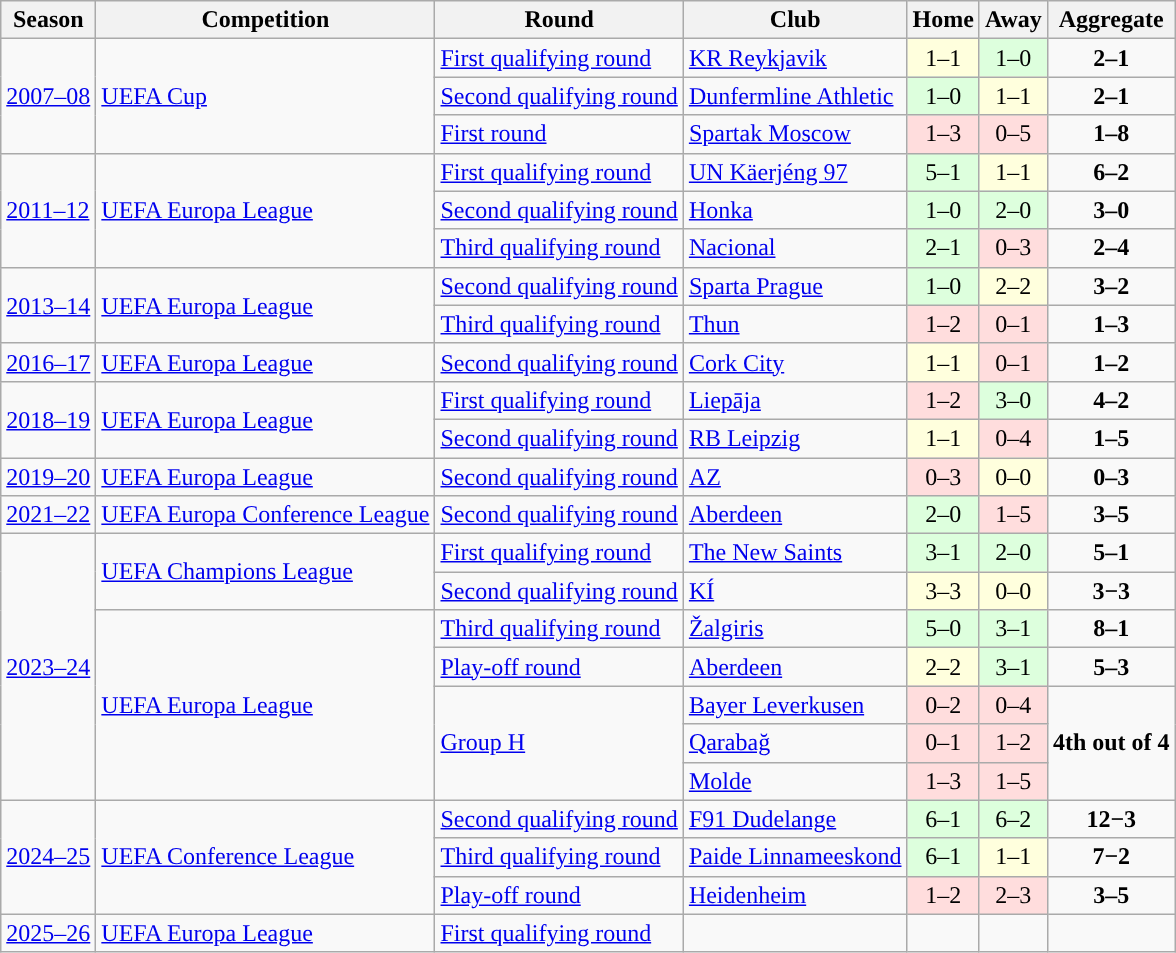<table class="wikitable">
<tr>
<th>Season</th>
<th>Competition</th>
<th>Round</th>
<th>Club</th>
<th>Home</th>
<th>Away</th>
<th>Aggregate</th>
</tr>
<tr>
<td rowspan="3"><a href='#'>2007–08</a></td>
<td rowspan="3"><a href='#'>UEFA Cup</a></td>
<td><a href='#'>First qualifying round</a></td>
<td> <a href='#'>KR Reykjavik</a></td>
<td style="text-align:center; background:#ffd;">1–1</td>
<td style="text-align:center; background:#dfd;">1–0</td>
<td style="text-align:center;"><strong>2–1</strong></td>
</tr>
<tr>
<td><a href='#'>Second qualifying round</a></td>
<td> <a href='#'>Dunfermline Athletic</a></td>
<td style="text-align:center; background:#dfd;">1–0</td>
<td style="text-align:center; background:#ffd;">1–1</td>
<td style="text-align:center;"><strong>2–1</strong></td>
</tr>
<tr>
<td><a href='#'>First round</a></td>
<td> <a href='#'>Spartak Moscow</a></td>
<td style="text-align:center; background:#fdd;">1–3</td>
<td style="text-align:center; background:#fdd;">0–5</td>
<td style="text-align:center;"><strong>1–8</strong></td>
</tr>
<tr>
<td rowspan="3"><a href='#'>2011–12</a></td>
<td rowspan="3"><a href='#'>UEFA Europa League</a></td>
<td><a href='#'>First qualifying round</a></td>
<td> <a href='#'>UN Käerjéng 97</a></td>
<td style="text-align:center; background:#dfd;">5–1</td>
<td style="text-align:center; background:#ffd;">1–1</td>
<td style="text-align:center;"><strong>6–2</strong></td>
</tr>
<tr>
<td><a href='#'>Second qualifying round</a></td>
<td> <a href='#'>Honka</a></td>
<td style="text-align:center; background:#dfd;">1–0</td>
<td style="text-align:center; background:#dfd;">2–0</td>
<td style="text-align:center;"><strong>3–0</strong></td>
</tr>
<tr>
<td><a href='#'>Third qualifying round</a></td>
<td> <a href='#'>Nacional</a></td>
<td style="text-align:center; background:#dfd;">2–1</td>
<td style="text-align:center; background:#fdd;">0–3</td>
<td style="text-align:center;"><strong>2–4</strong></td>
</tr>
<tr>
<td rowspan=2><a href='#'>2013–14</a></td>
<td rowspan=2><a href='#'>UEFA Europa League</a></td>
<td><a href='#'>Second qualifying round</a></td>
<td> <a href='#'>Sparta Prague</a></td>
<td style="text-align:center; background:#dfd;">1–0</td>
<td style="text-align:center; background:#ffd;">2–2</td>
<td style="text-align:center;"><strong>3–2</strong></td>
</tr>
<tr>
<td><a href='#'>Third qualifying round</a></td>
<td> <a href='#'>Thun</a></td>
<td style="text-align:center; background:#fdd;">1–2</td>
<td style="text-align:center; background:#fdd;">0–1</td>
<td style="text-align:center;"><strong>1–3</strong></td>
</tr>
<tr>
<td><a href='#'>2016–17</a></td>
<td><a href='#'>UEFA Europa League</a></td>
<td><a href='#'>Second qualifying round</a></td>
<td> <a href='#'>Cork City</a></td>
<td style="text-align:center; background:#ffd;">1–1</td>
<td style="text-align:center; background:#fdd;">0–1</td>
<td style="text-align:center;"><strong>1–2</strong></td>
</tr>
<tr>
<td rowspan="2"><a href='#'>2018–19</a></td>
<td rowspan="2"><a href='#'>UEFA Europa League</a></td>
<td><a href='#'>First qualifying round</a></td>
<td> <a href='#'>Liepāja</a></td>
<td style="text-align:center; background:#fdd;">1–2</td>
<td style="text-align:center; background:#dfd;">3–0</td>
<td style="text-align:center;"><strong>4–2</strong></td>
</tr>
<tr>
<td><a href='#'>Second qualifying round</a></td>
<td> <a href='#'>RB Leipzig</a></td>
<td style="text-align:center; background:#ffd;">1–1</td>
<td style="text-align:center; background:#fdd;">0–4</td>
<td style="text-align:center;"><strong>1–5</strong></td>
</tr>
<tr>
<td><a href='#'>2019–20</a></td>
<td><a href='#'>UEFA Europa League</a></td>
<td><a href='#'>Second qualifying round</a></td>
<td> <a href='#'>AZ</a></td>
<td style="text-align:center; background:#fdd;">0–3</td>
<td style="text-align:center; background:#ffd;">0–0</td>
<td style="text-align:center;"><strong>0–3</strong></td>
</tr>
<tr>
<td><a href='#'>2021–22</a></td>
<td><a href='#'>UEFA Europa Conference League</a></td>
<td><a href='#'>Second qualifying round</a></td>
<td> <a href='#'>Aberdeen</a></td>
<td style="text-align:center; background:#dfd;">2–0</td>
<td style="text-align:center; background:#fdd;">1–5</td>
<td style="text-align:center;"><strong>3–5</strong></td>
</tr>
<tr>
<td rowspan="7"><a href='#'>2023–24</a></td>
<td rowspan="2"><a href='#'>UEFA Champions League</a></td>
<td><a href='#'>First qualifying round</a></td>
<td> <a href='#'>The New Saints</a></td>
<td style="text-align:center; background:#dfd;">3–1</td>
<td style="text-align:center; background:#dfd;">2–0</td>
<td style="text-align:center;"><strong>5–1</strong></td>
</tr>
<tr>
<td><a href='#'>Second qualifying round</a></td>
<td> <a href='#'>KÍ</a></td>
<td style="text-align:center; background:#ffd;">3–3 </td>
<td style="text-align:center; background:#ffd;">0–0</td>
<td style="text-align:center;"><strong>3−3</strong> </td>
</tr>
<tr>
<td rowspan="5"><a href='#'>UEFA Europa League</a></td>
<td><a href='#'>Third qualifying round</a></td>
<td> <a href='#'>Žalgiris</a></td>
<td style="text-align:center; background:#dfd;">5–0</td>
<td style="text-align:center; background:#dfd;">3–1</td>
<td style="text-align:center;"><strong>8–1</strong></td>
</tr>
<tr>
<td><a href='#'>Play-off round</a></td>
<td> <a href='#'>Aberdeen</a></td>
<td style="text-align:center; background:#ffd;">2–2</td>
<td style="text-align:center; background:#dfd;">3–1</td>
<td style="text-align:center;"><strong>5–3</strong></td>
</tr>
<tr>
<td rowspan="3"><a href='#'>Group H</a></td>
<td> <a href='#'>Bayer Leverkusen</a></td>
<td style="text-align:center; background:#fdd;">0–2</td>
<td style="text-align:center; background:#fdd;">0–4</td>
<td rowspan="3"><strong>4th out of 4</strong></td>
</tr>
<tr>
<td> <a href='#'>Qarabağ</a></td>
<td style="text-align:center; background:#fdd;">0–1</td>
<td style="text-align:center; background:#fdd;">1–2</td>
</tr>
<tr>
<td> <a href='#'>Molde</a></td>
<td style="text-align:center; background:#fdd;">1–3</td>
<td style="text-align:center; background:#fdd;">1–5</td>
</tr>
<tr>
<td rowspan="3"><a href='#'>2024–25</a></td>
<td rowspan="3"><a href='#'>UEFA Conference League</a></td>
<td><a href='#'>Second qualifying round</a></td>
<td> <a href='#'>F91 Dudelange</a></td>
<td style="text-align:center; background:#dfd;">6–1</td>
<td style="text-align:center; background:#dfd;">6–2</td>
<td style="text-align:center;"><strong>12−3</strong></td>
</tr>
<tr>
<td><a href='#'>Third qualifying round</a></td>
<td> <a href='#'>Paide Linnameeskond</a></td>
<td style="text-align:center; background:#dfd;">6–1</td>
<td style="text-align:center; background:#ffd;">1–1</td>
<td style="text-align:center;"><strong>7−2</strong></td>
</tr>
<tr>
<td><a href='#'>Play-off round</a></td>
<td> <a href='#'>Heidenheim</a></td>
<td style="text-align:center; background:#fdd;">1–2</td>
<td style="text-align:center; background:#fdd;">2–3</td>
<td style="text-align:center;"><strong>3–5</strong></td>
</tr>
<tr>
<td><a href='#'>2025–26</a></td>
<td><a href='#'>UEFA Europa League</a></td>
<td><a href='#'>First qualifying round</a></td>
<td></td>
<td style="text-align:center;"></td>
<td style="text-align:center;"></td>
<td style="text-align:center;"></td>
</tr>
</table>
